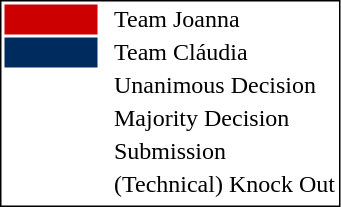<table style="border:1px solid black;" align=left>
<tr>
<td style="background:#CC0000; width:40px;"></td>
<td> </td>
<td>Team Joanna</td>
</tr>
<tr>
<td style="background:#002B5F; width:40px;"></td>
<td> </td>
<td>Team Cláudia</td>
</tr>
<tr>
<td style="width:60px;"></td>
<td> </td>
<td>Unanimous Decision</td>
</tr>
<tr>
<td style="width:60px;"></td>
<td> </td>
<td>Majority Decision</td>
</tr>
<tr>
<td style="width:60px;"></td>
<td> </td>
<td>Submission</td>
</tr>
<tr>
<td style="width:60px;"></td>
<td> </td>
<td>(Technical) Knock Out</td>
</tr>
<tr>
</tr>
</table>
